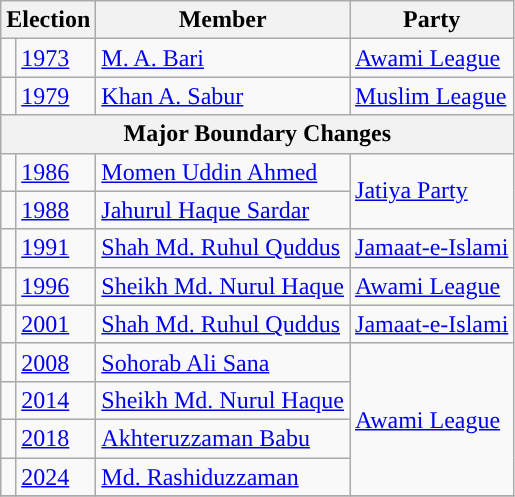<table class="wikitable">
<tr>
<th colspan="2">Election</th>
<th>Member</th>
<th>Party</th>
</tr>
<tr>
<td style="background-color:"></td>
<td><a href='#'>1973</a></td>
<td><a href='#'>M. A. Bari</a></td>
<td><a href='#'>Awami League</a></td>
</tr>
<tr>
<td style="background-color:"></td>
<td><a href='#'>1979</a></td>
<td><a href='#'>Khan A. Sabur</a></td>
<td><a href='#'>Muslim League</a></td>
</tr>
<tr>
<th colspan="4">Major Boundary Changes</th>
</tr>
<tr>
<td style="background-color:"></td>
<td><a href='#'>1986</a></td>
<td><a href='#'>Momen Uddin Ahmed</a></td>
<td rowspan="2"><a href='#'>Jatiya Party</a></td>
</tr>
<tr>
<td style="background-color:"></td>
<td><a href='#'>1988</a></td>
<td><a href='#'>Jahurul Haque Sardar</a></td>
</tr>
<tr>
<td style="background-color:"></td>
<td><a href='#'>1991</a></td>
<td><a href='#'>Shah Md. Ruhul Quddus</a></td>
<td><a href='#'>Jamaat-e-Islami</a></td>
</tr>
<tr>
<td style="background-color:"></td>
<td><a href='#'>1996</a></td>
<td><a href='#'>Sheikh Md. Nurul Haque</a></td>
<td><a href='#'>Awami League</a></td>
</tr>
<tr>
<td style="background-color:"></td>
<td><a href='#'>2001</a></td>
<td><a href='#'>Shah Md. Ruhul Quddus</a></td>
<td><a href='#'>Jamaat-e-Islami</a></td>
</tr>
<tr>
<td style="background-color:"></td>
<td><a href='#'>2008</a></td>
<td><a href='#'>Sohorab Ali Sana</a></td>
<td rowspan="4"><a href='#'>Awami League</a></td>
</tr>
<tr>
<td style="background-color:"></td>
<td><a href='#'>2014</a></td>
<td><a href='#'>Sheikh Md. Nurul Haque</a></td>
</tr>
<tr>
<td style="background-color:"></td>
<td><a href='#'>2018</a></td>
<td><a href='#'>Akhteruzzaman Babu</a></td>
</tr>
<tr>
<td style="background-color:"></td>
<td><a href='#'>2024</a></td>
<td><a href='#'>Md. Rashiduzzaman</a></td>
</tr>
<tr>
</tr>
</table>
